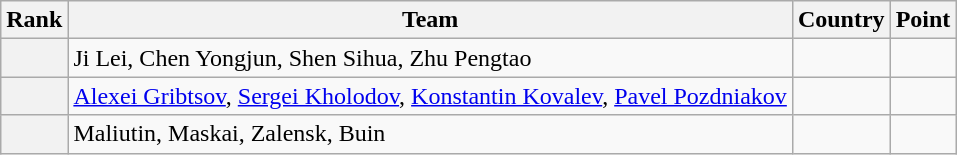<table class="wikitable sortable">
<tr>
<th>Rank</th>
<th>Team</th>
<th>Country</th>
<th>Point</th>
</tr>
<tr>
<th></th>
<td>Ji Lei, Chen Yongjun, Shen Sihua, Zhu Pengtao</td>
<td></td>
<td></td>
</tr>
<tr>
<th></th>
<td><a href='#'>Alexei Gribtsov</a>, <a href='#'>Sergei Kholodov</a>, <a href='#'>Konstantin Kovalev</a>, <a href='#'>Pavel Pozdniakov</a></td>
<td></td>
<td></td>
</tr>
<tr>
<th></th>
<td>Maliutin, Maskai, Zalensk, Buin</td>
<td></td>
<td></td>
</tr>
</table>
